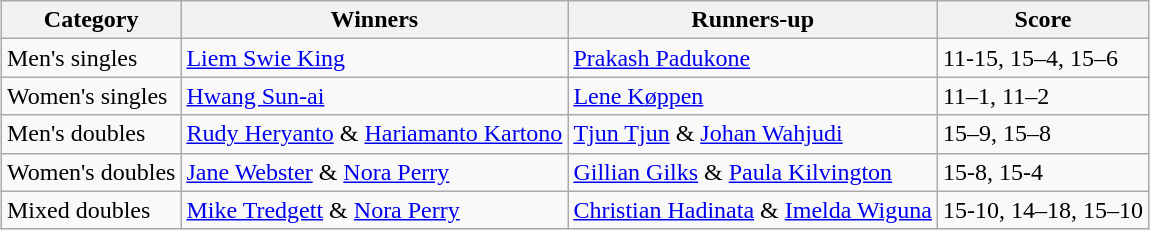<table class=wikitable style="margin:auto;">
<tr>
<th>Category</th>
<th>Winners</th>
<th>Runners-up</th>
<th>Score</th>
</tr>
<tr>
<td>Men's singles</td>
<td> <a href='#'>Liem Swie King</a></td>
<td> <a href='#'>Prakash Padukone</a></td>
<td>11-15, 15–4, 15–6</td>
</tr>
<tr>
<td>Women's singles</td>
<td> <a href='#'>Hwang Sun-ai</a></td>
<td> <a href='#'>Lene Køppen</a></td>
<td>11–1, 11–2</td>
</tr>
<tr>
<td>Men's doubles</td>
<td> <a href='#'>Rudy Heryanto</a> & <a href='#'>Hariamanto Kartono</a></td>
<td> <a href='#'>Tjun Tjun</a> & <a href='#'>Johan Wahjudi</a></td>
<td>15–9, 15–8</td>
</tr>
<tr>
<td>Women's doubles</td>
<td> <a href='#'>Jane Webster</a> & <a href='#'>Nora Perry</a></td>
<td> <a href='#'>Gillian Gilks</a> & <a href='#'>Paula Kilvington</a></td>
<td>15-8, 15-4</td>
</tr>
<tr>
<td>Mixed doubles</td>
<td> <a href='#'>Mike Tredgett</a> & <a href='#'>Nora Perry</a></td>
<td> <a href='#'>Christian Hadinata</a> & <a href='#'>Imelda Wiguna</a></td>
<td>15-10, 14–18, 15–10</td>
</tr>
</table>
